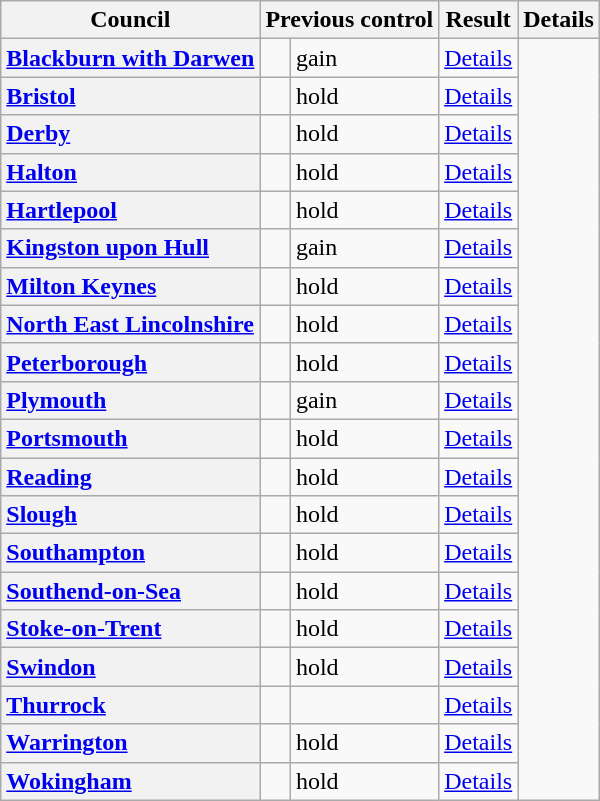<table class="wikitable" border="1">
<tr>
<th scope="col">Council</th>
<th colspan=2>Previous control</th>
<th colspan=2>Result</th>
<th scope="col">Details</th>
</tr>
<tr>
<th scope="row" style="text-align: left;"><a href='#'>Blackburn with Darwen</a></th>
<td></td>
<td> gain</td>
<td><a href='#'>Details</a></td>
</tr>
<tr>
<th scope="row" style="text-align: left;"><a href='#'>Bristol</a></th>
<td></td>
<td> hold</td>
<td><a href='#'>Details</a></td>
</tr>
<tr>
<th scope="row" style="text-align: left;"><a href='#'>Derby</a></th>
<td></td>
<td> hold</td>
<td><a href='#'>Details</a></td>
</tr>
<tr>
<th scope="row" style="text-align: left;"><a href='#'>Halton</a></th>
<td></td>
<td> hold</td>
<td><a href='#'>Details</a></td>
</tr>
<tr>
<th scope="row" style="text-align: left;"><a href='#'>Hartlepool</a></th>
<td></td>
<td> hold</td>
<td><a href='#'>Details</a></td>
</tr>
<tr>
<th scope="row" style="text-align: left;"><a href='#'>Kingston upon Hull</a></th>
<td></td>
<td> gain</td>
<td><a href='#'>Details</a></td>
</tr>
<tr>
<th scope="row" style="text-align: left;"><a href='#'>Milton Keynes</a></th>
<td></td>
<td> hold</td>
<td><a href='#'>Details</a></td>
</tr>
<tr>
<th scope="row" style="text-align: left;"><a href='#'>North East Lincolnshire</a></th>
<td></td>
<td> hold</td>
<td><a href='#'>Details</a></td>
</tr>
<tr>
<th scope="row" style="text-align: left;"><a href='#'>Peterborough</a></th>
<td></td>
<td> hold</td>
<td><a href='#'>Details</a></td>
</tr>
<tr>
<th scope="row" style="text-align: left;"><a href='#'>Plymouth</a></th>
<td></td>
<td> gain</td>
<td><a href='#'>Details</a></td>
</tr>
<tr>
<th scope="row" style="text-align: left;"><a href='#'>Portsmouth</a></th>
<td></td>
<td> hold</td>
<td><a href='#'>Details</a></td>
</tr>
<tr>
<th scope="row" style="text-align: left;"><a href='#'>Reading</a></th>
<td></td>
<td> hold</td>
<td><a href='#'>Details</a></td>
</tr>
<tr>
<th scope="row" style="text-align: left;"><a href='#'>Slough</a></th>
<td></td>
<td> hold</td>
<td><a href='#'>Details</a></td>
</tr>
<tr>
<th scope="row" style="text-align: left;"><a href='#'>Southampton</a></th>
<td></td>
<td> hold</td>
<td><a href='#'>Details</a></td>
</tr>
<tr>
<th scope="row" style="text-align: left;"><a href='#'>Southend-on-Sea</a></th>
<td></td>
<td> hold</td>
<td><a href='#'>Details</a></td>
</tr>
<tr>
<th scope="row" style="text-align: left;"><a href='#'>Stoke-on-Trent</a></th>
<td></td>
<td> hold</td>
<td><a href='#'>Details</a></td>
</tr>
<tr>
<th scope="row" style="text-align: left;"><a href='#'>Swindon</a></th>
<td></td>
<td> hold</td>
<td><a href='#'>Details</a></td>
</tr>
<tr>
<th scope="row" style="text-align: left;"><a href='#'>Thurrock</a></th>
<td></td>
<td></td>
<td><a href='#'>Details</a></td>
</tr>
<tr>
<th scope="row" style="text-align: left;"><a href='#'>Warrington</a></th>
<td></td>
<td> hold</td>
<td><a href='#'>Details</a></td>
</tr>
<tr>
<th scope="row" style="text-align: left;"><a href='#'>Wokingham</a></th>
<td></td>
<td> hold</td>
<td><a href='#'>Details</a></td>
</tr>
</table>
